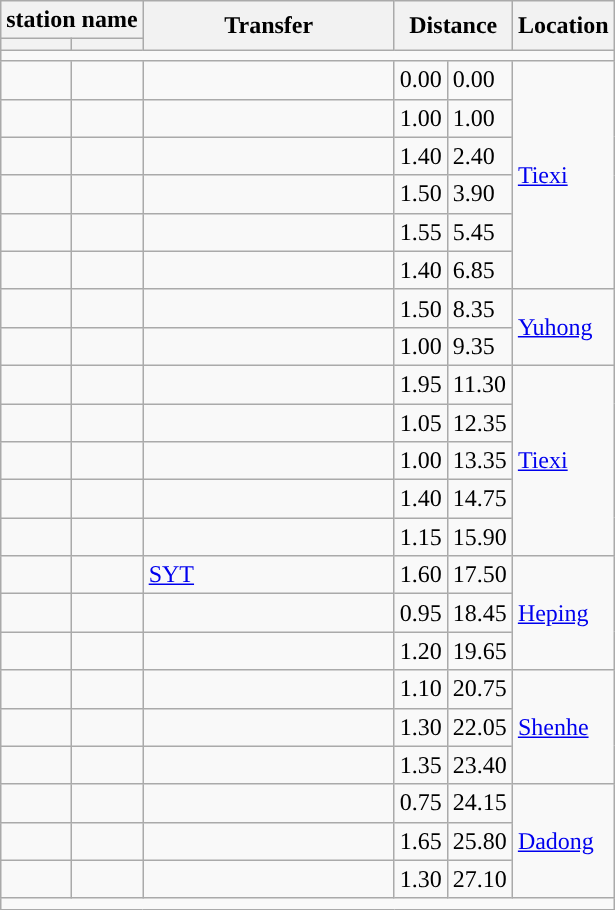<table class="wikitable">
<tr>
<th colspan=2>station name</th>
<th rowspan=2 width = "160pt">Transfer</th>
<th colspan="2" rowspan="2">Distance<br></th>
<th rowspan=2>Location</th>
</tr>
<tr>
<th></th>
<th></th>
</tr>
<tr style="background:#">
<td colspan = "6"></td>
</tr>
<tr>
<td></td>
<td></td>
<td></td>
<td>0.00</td>
<td>0.00</td>
<td rowspan="6"><a href='#'>Tiexi</a></td>
</tr>
<tr>
<td></td>
<td></td>
<td></td>
<td>1.00</td>
<td>1.00</td>
</tr>
<tr>
<td></td>
<td></td>
<td></td>
<td>1.40</td>
<td>2.40</td>
</tr>
<tr>
<td></td>
<td></td>
<td></td>
<td>1.50</td>
<td>3.90</td>
</tr>
<tr>
<td></td>
<td></td>
<td></td>
<td>1.55</td>
<td>5.45</td>
</tr>
<tr>
<td></td>
<td></td>
<td></td>
<td>1.40</td>
<td>6.85</td>
</tr>
<tr>
<td></td>
<td></td>
<td></td>
<td>1.50</td>
<td>8.35</td>
<td rowspan="2"><a href='#'>Yuhong</a></td>
</tr>
<tr>
<td></td>
<td></td>
<td></td>
<td>1.00</td>
<td>9.35</td>
</tr>
<tr>
<td></td>
<td></td>
<td></td>
<td>1.95</td>
<td>11.30</td>
<td rowspan="5"><a href='#'>Tiexi</a></td>
</tr>
<tr>
<td></td>
<td></td>
<td></td>
<td>1.05</td>
<td>12.35</td>
</tr>
<tr>
<td></td>
<td></td>
<td></td>
<td>1.00</td>
<td>13.35</td>
</tr>
<tr>
<td></td>
<td></td>
<td></td>
<td>1.40</td>
<td>14.75</td>
</tr>
<tr>
<td></td>
<td></td>
<td></td>
<td>1.15</td>
<td>15.90</td>
</tr>
<tr>
<td></td>
<td></td>
<td> <a href='#'>SYT</a></td>
<td>1.60</td>
<td>17.50</td>
<td rowspan="3"><a href='#'>Heping</a></td>
</tr>
<tr>
<td></td>
<td></td>
<td></td>
<td>0.95</td>
<td>18.45</td>
</tr>
<tr>
<td></td>
<td></td>
<td></td>
<td>1.20</td>
<td>19.65</td>
</tr>
<tr>
<td></td>
<td></td>
<td></td>
<td>1.10</td>
<td>20.75</td>
<td rowspan="3"><a href='#'>Shenhe</a></td>
</tr>
<tr>
<td></td>
<td></td>
<td></td>
<td>1.30</td>
<td>22.05</td>
</tr>
<tr>
<td></td>
<td></td>
<td></td>
<td>1.35</td>
<td>23.40</td>
</tr>
<tr>
<td></td>
<td></td>
<td></td>
<td>0.75</td>
<td>24.15</td>
<td rowspan="3"><a href='#'>Dadong</a></td>
</tr>
<tr>
<td></td>
<td></td>
<td></td>
<td>1.65</td>
<td>25.80</td>
</tr>
<tr>
<td></td>
<td></td>
<td></td>
<td>1.30</td>
<td>27.10</td>
</tr>
<tr style="background:#">
<td colspan = "6"></td>
</tr>
</table>
